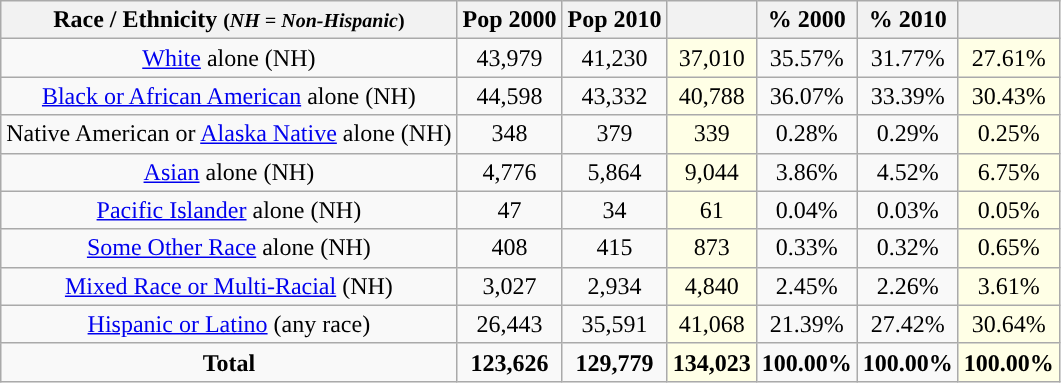<table class="wikitable" style="text-align:center;">
<tr>
<th>Race / Ethnicity <small>(<em>NH = Non-Hispanic</em>)</small></th>
<th>Pop 2000</th>
<th>Pop 2010</th>
<th></th>
<th>% 2000</th>
<th>% 2010</th>
<th></th>
</tr>
<tr>
<td><a href='#'>White</a> alone (NH)</td>
<td>43,979</td>
<td>41,230</td>
<td style='background: #ffffe6;'>37,010</td>
<td>35.57%</td>
<td>31.77%</td>
<td style='background: #ffffe6;'>27.61%</td>
</tr>
<tr>
<td><a href='#'>Black or African American</a> alone (NH)</td>
<td>44,598</td>
<td>43,332</td>
<td style='background: #ffffe6;'>40,788</td>
<td>36.07%</td>
<td>33.39%</td>
<td style='background: #ffffe6;'>30.43%</td>
</tr>
<tr>
<td>Native American or <a href='#'>Alaska Native</a> alone (NH)</td>
<td>348</td>
<td>379</td>
<td style='background: #ffffe6;'>339</td>
<td>0.28%</td>
<td>0.29%</td>
<td style='background: #ffffe6;'>0.25%</td>
</tr>
<tr>
<td><a href='#'>Asian</a> alone (NH)</td>
<td>4,776</td>
<td>5,864</td>
<td style='background: #ffffe6;'>9,044</td>
<td>3.86%</td>
<td>4.52%</td>
<td style='background: #ffffe6;'>6.75%</td>
</tr>
<tr>
<td><a href='#'>Pacific Islander</a> alone (NH)</td>
<td>47</td>
<td>34</td>
<td style='background: #ffffe6;'>61</td>
<td>0.04%</td>
<td>0.03%</td>
<td style='background: #ffffe6;'>0.05%</td>
</tr>
<tr>
<td><a href='#'>Some Other Race</a> alone (NH)</td>
<td>408</td>
<td>415</td>
<td style='background: #ffffe6;'>873</td>
<td>0.33%</td>
<td>0.32%</td>
<td style='background: #ffffe6;'>0.65%</td>
</tr>
<tr>
<td><a href='#'>Mixed Race or Multi-Racial</a> (NH)</td>
<td>3,027</td>
<td>2,934</td>
<td style='background: #ffffe6;'>4,840</td>
<td>2.45%</td>
<td>2.26%</td>
<td style='background: #ffffe6;'>3.61%</td>
</tr>
<tr>
<td><a href='#'>Hispanic or Latino</a> (any race)</td>
<td>26,443</td>
<td>35,591</td>
<td style='background: #ffffe6;'>41,068</td>
<td>21.39%</td>
<td>27.42%</td>
<td style='background: #ffffe6;'>30.64%</td>
</tr>
<tr>
<td><strong>Total</strong></td>
<td><strong>123,626</strong></td>
<td><strong>129,779</strong></td>
<td style='background: #ffffe6;'><strong>134,023</strong></td>
<td><strong>100.00%</strong></td>
<td><strong>100.00%</strong></td>
<td style='background: #ffffe6;'><strong>100.00%</strong></td>
</tr>
</table>
